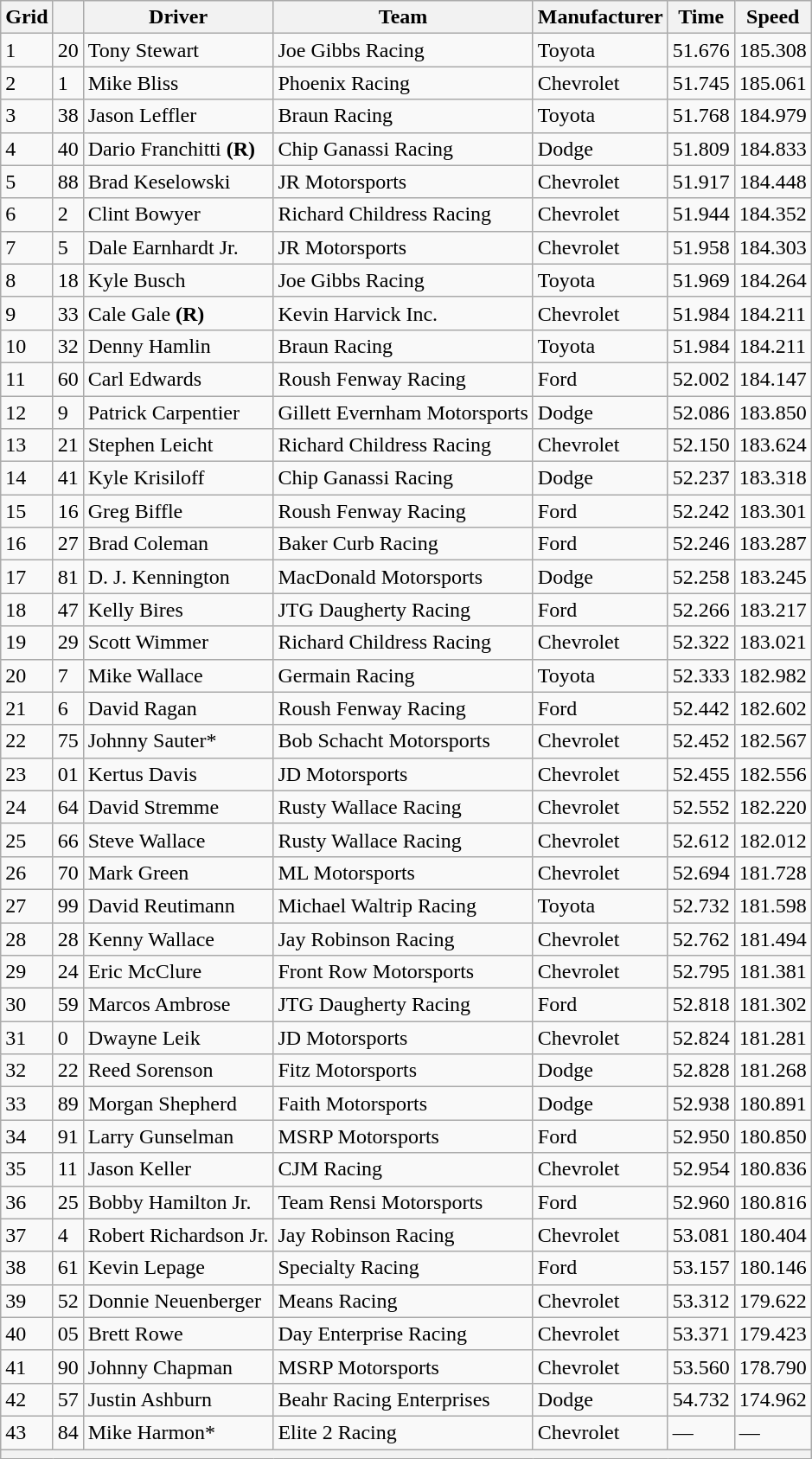<table class="wikitable">
<tr>
<th>Grid</th>
<th></th>
<th>Driver</th>
<th>Team</th>
<th>Manufacturer</th>
<th>Time</th>
<th>Speed</th>
</tr>
<tr>
<td>1</td>
<td>20</td>
<td>Tony Stewart</td>
<td>Joe Gibbs Racing</td>
<td>Toyota</td>
<td>51.676</td>
<td>185.308</td>
</tr>
<tr>
<td>2</td>
<td>1</td>
<td>Mike Bliss</td>
<td>Phoenix Racing</td>
<td>Chevrolet</td>
<td>51.745</td>
<td>185.061</td>
</tr>
<tr>
<td>3</td>
<td>38</td>
<td>Jason Leffler</td>
<td>Braun Racing</td>
<td>Toyota</td>
<td>51.768</td>
<td>184.979</td>
</tr>
<tr>
<td>4</td>
<td>40</td>
<td>Dario Franchitti <strong>(R)</strong></td>
<td>Chip Ganassi Racing</td>
<td>Dodge</td>
<td>51.809</td>
<td>184.833</td>
</tr>
<tr>
<td>5</td>
<td>88</td>
<td>Brad Keselowski</td>
<td>JR Motorsports</td>
<td>Chevrolet</td>
<td>51.917</td>
<td>184.448</td>
</tr>
<tr>
<td>6</td>
<td>2</td>
<td>Clint Bowyer</td>
<td>Richard Childress Racing</td>
<td>Chevrolet</td>
<td>51.944</td>
<td>184.352</td>
</tr>
<tr>
<td>7</td>
<td>5</td>
<td>Dale Earnhardt Jr.</td>
<td>JR Motorsports</td>
<td>Chevrolet</td>
<td>51.958</td>
<td>184.303</td>
</tr>
<tr>
<td>8</td>
<td>18</td>
<td>Kyle Busch</td>
<td>Joe Gibbs Racing</td>
<td>Toyota</td>
<td>51.969</td>
<td>184.264</td>
</tr>
<tr>
<td>9</td>
<td>33</td>
<td>Cale Gale <strong>(R)</strong></td>
<td>Kevin Harvick Inc.</td>
<td>Chevrolet</td>
<td>51.984</td>
<td>184.211</td>
</tr>
<tr>
<td>10</td>
<td>32</td>
<td>Denny Hamlin</td>
<td>Braun Racing</td>
<td>Toyota</td>
<td>51.984</td>
<td>184.211</td>
</tr>
<tr>
<td>11</td>
<td>60</td>
<td>Carl Edwards</td>
<td>Roush Fenway Racing</td>
<td>Ford</td>
<td>52.002</td>
<td>184.147</td>
</tr>
<tr>
<td>12</td>
<td>9</td>
<td>Patrick Carpentier</td>
<td>Gillett Evernham Motorsports</td>
<td>Dodge</td>
<td>52.086</td>
<td>183.850</td>
</tr>
<tr>
<td>13</td>
<td>21</td>
<td>Stephen Leicht</td>
<td>Richard Childress Racing</td>
<td>Chevrolet</td>
<td>52.150</td>
<td>183.624</td>
</tr>
<tr>
<td>14</td>
<td>41</td>
<td>Kyle Krisiloff</td>
<td>Chip Ganassi Racing</td>
<td>Dodge</td>
<td>52.237</td>
<td>183.318</td>
</tr>
<tr>
<td>15</td>
<td>16</td>
<td>Greg Biffle</td>
<td>Roush Fenway Racing</td>
<td>Ford</td>
<td>52.242</td>
<td>183.301</td>
</tr>
<tr>
<td>16</td>
<td>27</td>
<td>Brad Coleman</td>
<td>Baker Curb Racing</td>
<td>Ford</td>
<td>52.246</td>
<td>183.287</td>
</tr>
<tr>
<td>17</td>
<td>81</td>
<td>D. J. Kennington</td>
<td>MacDonald Motorsports</td>
<td>Dodge</td>
<td>52.258</td>
<td>183.245</td>
</tr>
<tr>
<td>18</td>
<td>47</td>
<td>Kelly Bires</td>
<td>JTG Daugherty Racing</td>
<td>Ford</td>
<td>52.266</td>
<td>183.217</td>
</tr>
<tr>
<td>19</td>
<td>29</td>
<td>Scott Wimmer</td>
<td>Richard Childress Racing</td>
<td>Chevrolet</td>
<td>52.322</td>
<td>183.021</td>
</tr>
<tr>
<td>20</td>
<td>7</td>
<td>Mike Wallace</td>
<td>Germain Racing</td>
<td>Toyota</td>
<td>52.333</td>
<td>182.982</td>
</tr>
<tr>
<td>21</td>
<td>6</td>
<td>David Ragan</td>
<td>Roush Fenway Racing</td>
<td>Ford</td>
<td>52.442</td>
<td>182.602</td>
</tr>
<tr>
<td>22</td>
<td>75</td>
<td>Johnny Sauter*</td>
<td>Bob Schacht Motorsports</td>
<td>Chevrolet</td>
<td>52.452</td>
<td>182.567</td>
</tr>
<tr>
<td>23</td>
<td>01</td>
<td>Kertus Davis</td>
<td>JD Motorsports</td>
<td>Chevrolet</td>
<td>52.455</td>
<td>182.556</td>
</tr>
<tr>
<td>24</td>
<td>64</td>
<td>David Stremme</td>
<td>Rusty Wallace Racing</td>
<td>Chevrolet</td>
<td>52.552</td>
<td>182.220</td>
</tr>
<tr>
<td>25</td>
<td>66</td>
<td>Steve Wallace</td>
<td>Rusty Wallace Racing</td>
<td>Chevrolet</td>
<td>52.612</td>
<td>182.012</td>
</tr>
<tr>
<td>26</td>
<td>70</td>
<td>Mark Green</td>
<td>ML Motorsports</td>
<td>Chevrolet</td>
<td>52.694</td>
<td>181.728</td>
</tr>
<tr>
<td>27</td>
<td>99</td>
<td>David Reutimann</td>
<td>Michael Waltrip Racing</td>
<td>Toyota</td>
<td>52.732</td>
<td>181.598</td>
</tr>
<tr>
<td>28</td>
<td>28</td>
<td>Kenny Wallace</td>
<td>Jay Robinson Racing</td>
<td>Chevrolet</td>
<td>52.762</td>
<td>181.494</td>
</tr>
<tr>
<td>29</td>
<td>24</td>
<td>Eric McClure</td>
<td>Front Row Motorsports</td>
<td>Chevrolet</td>
<td>52.795</td>
<td>181.381</td>
</tr>
<tr>
<td>30</td>
<td>59</td>
<td>Marcos Ambrose</td>
<td>JTG Daugherty Racing</td>
<td>Ford</td>
<td>52.818</td>
<td>181.302</td>
</tr>
<tr>
<td>31</td>
<td>0</td>
<td>Dwayne Leik</td>
<td>JD Motorsports</td>
<td>Chevrolet</td>
<td>52.824</td>
<td>181.281</td>
</tr>
<tr>
<td>32</td>
<td>22</td>
<td>Reed Sorenson</td>
<td>Fitz Motorsports</td>
<td>Dodge</td>
<td>52.828</td>
<td>181.268</td>
</tr>
<tr>
<td>33</td>
<td>89</td>
<td>Morgan Shepherd</td>
<td>Faith Motorsports</td>
<td>Dodge</td>
<td>52.938</td>
<td>180.891</td>
</tr>
<tr>
<td>34</td>
<td>91</td>
<td>Larry Gunselman</td>
<td>MSRP Motorsports</td>
<td>Ford</td>
<td>52.950</td>
<td>180.850</td>
</tr>
<tr>
<td>35</td>
<td>11</td>
<td>Jason Keller</td>
<td>CJM Racing</td>
<td>Chevrolet</td>
<td>52.954</td>
<td>180.836</td>
</tr>
<tr>
<td>36</td>
<td>25</td>
<td>Bobby Hamilton Jr.</td>
<td>Team Rensi Motorsports</td>
<td>Ford</td>
<td>52.960</td>
<td>180.816</td>
</tr>
<tr>
<td>37</td>
<td>4</td>
<td>Robert Richardson Jr.</td>
<td>Jay Robinson Racing</td>
<td>Chevrolet</td>
<td>53.081</td>
<td>180.404</td>
</tr>
<tr>
<td>38</td>
<td>61</td>
<td>Kevin Lepage</td>
<td>Specialty Racing</td>
<td>Ford</td>
<td>53.157</td>
<td>180.146</td>
</tr>
<tr>
<td>39</td>
<td>52</td>
<td>Donnie Neuenberger</td>
<td>Means Racing</td>
<td>Chevrolet</td>
<td>53.312</td>
<td>179.622</td>
</tr>
<tr>
<td>40</td>
<td>05</td>
<td>Brett Rowe</td>
<td>Day Enterprise Racing</td>
<td>Chevrolet</td>
<td>53.371</td>
<td>179.423</td>
</tr>
<tr>
<td>41</td>
<td>90</td>
<td>Johnny Chapman</td>
<td>MSRP Motorsports</td>
<td>Chevrolet</td>
<td>53.560</td>
<td>178.790</td>
</tr>
<tr>
<td>42</td>
<td>57</td>
<td>Justin Ashburn</td>
<td>Beahr Racing Enterprises</td>
<td>Dodge</td>
<td>54.732</td>
<td>174.962</td>
</tr>
<tr>
<td>43</td>
<td>84</td>
<td>Mike Harmon*</td>
<td>Elite 2 Racing</td>
<td>Chevrolet</td>
<td>—</td>
<td>—</td>
</tr>
<tr>
<th colspan="7"></th>
</tr>
</table>
